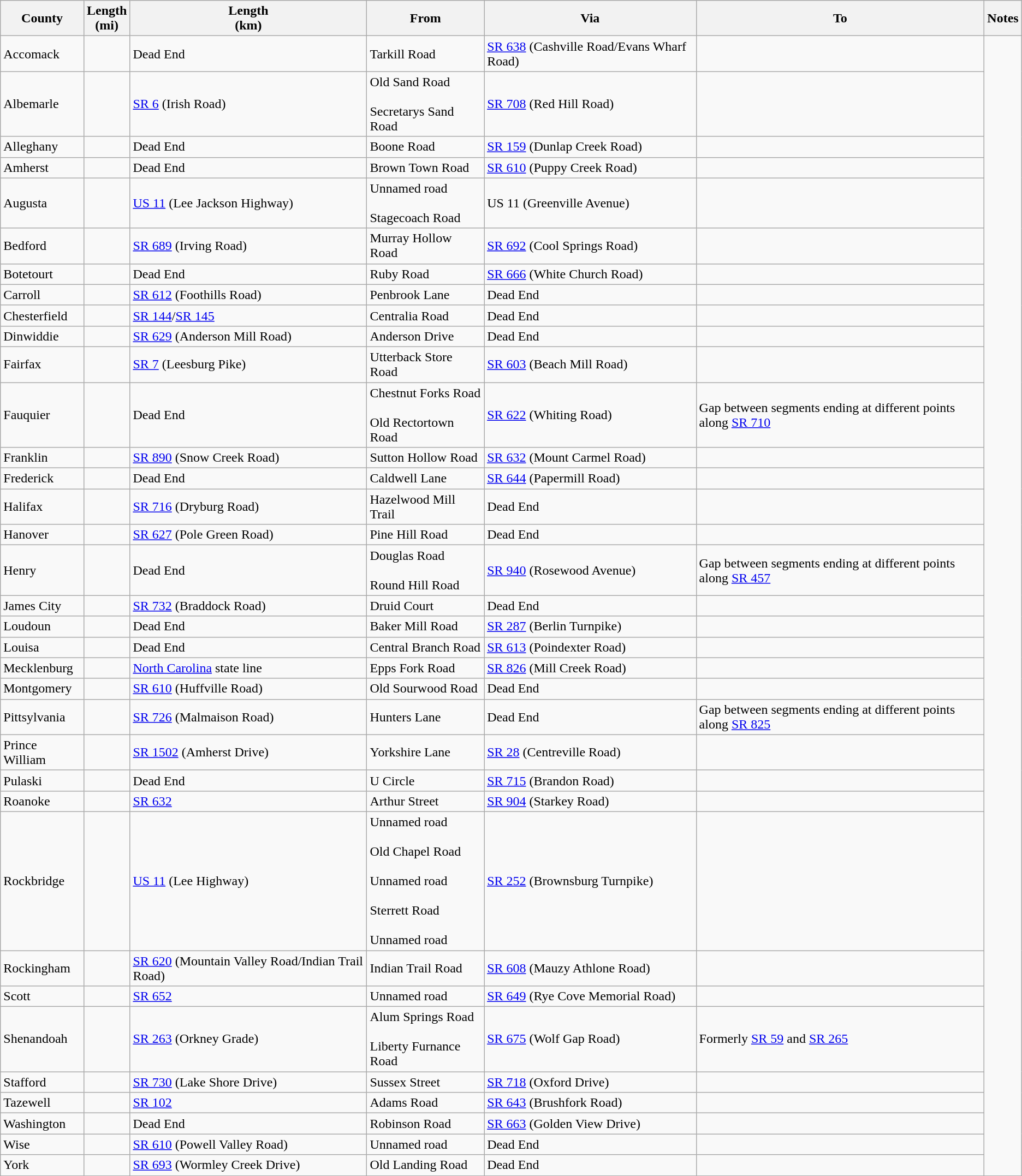<table class="wikitable sortable">
<tr>
<th>County</th>
<th>Length<br>(mi)</th>
<th>Length<br>(km)</th>
<th class="unsortable">From</th>
<th class="unsortable">Via</th>
<th class="unsortable">To</th>
<th class="unsortable">Notes</th>
</tr>
<tr>
<td id="Accomack">Accomack</td>
<td></td>
<td>Dead End</td>
<td>Tarkill Road</td>
<td><a href='#'>SR 638</a> (Cashville Road/Evans Wharf Road)</td>
<td></td>
</tr>
<tr>
<td id="Albemarle">Albemarle</td>
<td></td>
<td><a href='#'>SR 6</a> (Irish Road)</td>
<td>Old Sand Road<br><br>Secretarys Sand Road</td>
<td><a href='#'>SR 708</a> (Red Hill Road)</td>
<td></td>
</tr>
<tr>
<td id="Alleghany">Alleghany</td>
<td></td>
<td>Dead End</td>
<td>Boone Road</td>
<td><a href='#'>SR 159</a> (Dunlap Creek Road)</td>
<td><br></td>
</tr>
<tr>
<td id="Amherst">Amherst</td>
<td></td>
<td>Dead End</td>
<td>Brown Town Road</td>
<td><a href='#'>SR 610</a> (Puppy Creek Road)</td>
<td><br>
</td>
</tr>
<tr>
<td id="Augusta">Augusta</td>
<td></td>
<td><a href='#'>US 11</a> (Lee Jackson Highway)</td>
<td>Unnamed road<br><br>Stagecoach Road</td>
<td>US 11 (Greenville Avenue)</td>
<td><br></td>
</tr>
<tr>
<td id="Bedford">Bedford</td>
<td></td>
<td><a href='#'>SR 689</a> (Irving Road)</td>
<td>Murray Hollow Road</td>
<td><a href='#'>SR 692</a> (Cool Springs Road)</td>
<td><br></td>
</tr>
<tr>
<td id="Botetourt">Botetourt</td>
<td></td>
<td>Dead End</td>
<td>Ruby Road</td>
<td><a href='#'>SR 666</a> (White Church Road)</td>
<td><br>



</td>
</tr>
<tr>
<td id="Carroll">Carroll</td>
<td></td>
<td><a href='#'>SR 612</a> (Foothills Road)</td>
<td>Penbrook Lane</td>
<td>Dead End</td>
<td><br>
</td>
</tr>
<tr>
<td id="Chesterfield">Chesterfield</td>
<td></td>
<td><a href='#'>SR 144</a>/<a href='#'>SR 145</a></td>
<td>Centralia Road</td>
<td>Dead End</td>
<td><br>



</td>
</tr>
<tr>
<td id="Dinwiddie">Dinwiddie</td>
<td></td>
<td><a href='#'>SR 629</a> (Anderson Mill Road)</td>
<td>Anderson Drive</td>
<td>Dead End</td>
<td><br></td>
</tr>
<tr>
<td id="Fairfax">Fairfax</td>
<td></td>
<td><a href='#'>SR 7</a> (Leesburg Pike)</td>
<td>Utterback Store Road</td>
<td><a href='#'>SR 603</a> (Beach Mill Road)</td>
<td></td>
</tr>
<tr>
<td id="Fauquier">Fauquier</td>
<td></td>
<td>Dead End</td>
<td>Chestnut Forks Road<br><br>Old Rectortown Road</td>
<td><a href='#'>SR 622</a> (Whiting Road)</td>
<td>Gap between segments ending at different points along <a href='#'>SR 710</a><br>
</td>
</tr>
<tr>
<td id="Franklin">Franklin</td>
<td></td>
<td><a href='#'>SR 890</a> (Snow Creek Road)</td>
<td>Sutton Hollow Road</td>
<td><a href='#'>SR 632</a> (Mount Carmel Road)</td>
<td></td>
</tr>
<tr>
<td id="Frederick">Frederick</td>
<td></td>
<td>Dead End</td>
<td>Caldwell Lane</td>
<td><a href='#'>SR 644</a> (Papermill Road)</td>
<td><br>




</td>
</tr>
<tr>
<td id="Halifax">Halifax</td>
<td></td>
<td><a href='#'>SR 716</a> (Dryburg Road)</td>
<td>Hazelwood Mill Trail</td>
<td>Dead End</td>
<td></td>
</tr>
<tr>
<td id="Hanover">Hanover</td>
<td></td>
<td><a href='#'>SR 627</a> (Pole Green Road)</td>
<td>Pine Hill Road</td>
<td>Dead End</td>
<td><br></td>
</tr>
<tr>
<td id="Henry">Henry</td>
<td></td>
<td>Dead End</td>
<td>Douglas Road<br><br>Round Hill Road</td>
<td><a href='#'>SR 940</a> (Rosewood Avenue)</td>
<td>Gap between segments ending at different points along <a href='#'>SR 457</a><br>
</td>
</tr>
<tr>
<td id="James City">James City</td>
<td></td>
<td><a href='#'>SR 732</a> (Braddock Road)</td>
<td>Druid Court</td>
<td>Dead End</td>
<td><br>



</td>
</tr>
<tr>
<td id="Loudoun">Loudoun</td>
<td></td>
<td>Dead End</td>
<td>Baker Mill Road</td>
<td><a href='#'>SR 287</a> (Berlin Turnpike)</td>
<td></td>
</tr>
<tr>
<td id="Louisa">Louisa</td>
<td></td>
<td>Dead End</td>
<td>Central Branch Road</td>
<td><a href='#'>SR 613</a> (Poindexter Road)</td>
<td><br>

</td>
</tr>
<tr>
<td id="Mecklenburg">Mecklenburg</td>
<td></td>
<td><a href='#'>North Carolina</a> state line</td>
<td>Epps Fork Road</td>
<td><a href='#'>SR 826</a> (Mill Creek Road)</td>
<td><br></td>
</tr>
<tr>
<td id="Montgomery">Montgomery</td>
<td></td>
<td><a href='#'>SR 610</a> (Huffville Road)</td>
<td>Old Sourwood Road</td>
<td>Dead End</td>
<td><br>






</td>
</tr>
<tr>
<td id="Pittsylvania">Pittsylvania</td>
<td></td>
<td><a href='#'>SR 726</a> (Malmaison Road)</td>
<td>Hunters Lane</td>
<td>Dead End</td>
<td>Gap between segments ending at different points along <a href='#'>SR 825</a><br>

</td>
</tr>
<tr>
<td id="Prince William">Prince William</td>
<td></td>
<td><a href='#'>SR 1502</a> (Amherst Drive)</td>
<td>Yorkshire Lane</td>
<td><a href='#'>SR 28</a> (Centreville Road)</td>
<td></td>
</tr>
<tr>
<td id="Pulaski">Pulaski</td>
<td></td>
<td>Dead End</td>
<td>U Circle</td>
<td><a href='#'>SR 715</a> (Brandon Road)</td>
<td><br>
</td>
</tr>
<tr>
<td id="Roanoke">Roanoke</td>
<td></td>
<td><a href='#'>SR 632</a></td>
<td>Arthur Street</td>
<td><a href='#'>SR 904</a> (Starkey Road)</td>
<td></td>
</tr>
<tr>
<td id="Rockbridge">Rockbridge</td>
<td></td>
<td><a href='#'>US 11</a> (Lee Highway)</td>
<td>Unnamed road<br><br>Old Chapel Road<br><br>Unnamed road<br><br>Sterrett Road<br><br>Unnamed road</td>
<td><a href='#'>SR 252</a> (Brownsburg Turnpike)</td>
<td></td>
</tr>
<tr>
<td id="Rockingham">Rockingham</td>
<td></td>
<td><a href='#'>SR 620</a> (Mountain Valley Road/Indian Trail Road)</td>
<td>Indian Trail Road</td>
<td><a href='#'>SR 608</a> (Mauzy Athlone Road)</td>
<td><br></td>
</tr>
<tr>
<td id="Scott">Scott</td>
<td></td>
<td><a href='#'>SR 652</a></td>
<td>Unnamed road</td>
<td><a href='#'>SR 649</a> (Rye Cove Memorial Road)</td>
<td></td>
</tr>
<tr>
<td id="Shenandoah">Shenandoah</td>
<td></td>
<td><a href='#'>SR 263</a> (Orkney Grade)</td>
<td>Alum Springs Road<br><br>Liberty Furnance Road</td>
<td><a href='#'>SR 675</a> (Wolf Gap Road)</td>
<td>Formerly <a href='#'>SR 59</a> and <a href='#'>SR 265</a><br>

</td>
</tr>
<tr>
<td id="Stafford">Stafford</td>
<td></td>
<td><a href='#'>SR 730</a> (Lake Shore Drive)</td>
<td>Sussex Street</td>
<td><a href='#'>SR 718</a> (Oxford Drive)</td>
<td><br>
</td>
</tr>
<tr>
<td id="Tazewell">Tazewell</td>
<td></td>
<td><a href='#'>SR 102</a></td>
<td>Adams Road</td>
<td><a href='#'>SR 643</a> (Brushfork Road)</td>
<td><br></td>
</tr>
<tr>
<td id="Washington">Washington</td>
<td></td>
<td>Dead End</td>
<td>Robinson Road</td>
<td><a href='#'>SR 663</a> (Golden View Drive)</td>
<td><br></td>
</tr>
<tr>
<td id="Wise">Wise</td>
<td></td>
<td><a href='#'>SR 610</a> (Powell Valley Road)</td>
<td>Unnamed road</td>
<td>Dead End</td>
<td><br></td>
</tr>
<tr>
<td id="York">York</td>
<td></td>
<td><a href='#'>SR 693</a> (Wormley Creek Drive)</td>
<td>Old Landing Road</td>
<td>Dead End</td>
<td></td>
</tr>
</table>
